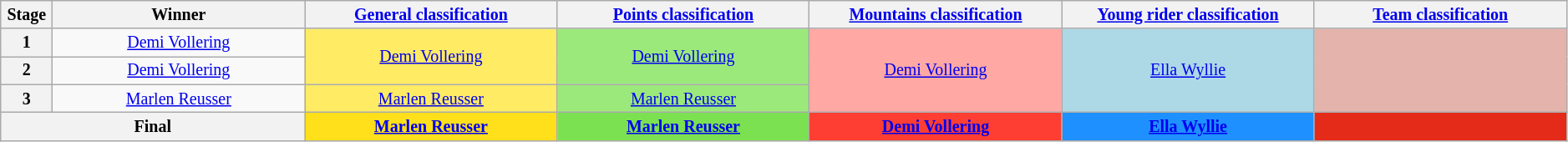<table class="wikitable" style="text-align: center; font-size:smaller;">
<tr>
<th style="width:1%;">Stage</th>
<th style="width:12.25%;">Winner</th>
<th style="width:12.25%;"><a href='#'>General classification</a><br></th>
<th style="width:12.25%;"><a href='#'>Points classification</a><br></th>
<th style="width:12.25%;"><a href='#'>Mountains classification</a><br></th>
<th style="width:12.25%;"><a href='#'>Young rider classification</a><br></th>
<th style="width:12.25%;"><a href='#'>Team classification</a><br></th>
</tr>
<tr>
<th>1</th>
<td><a href='#'>Demi Vollering</a></td>
<td rowspan="2" style="background:#FFEB64;"><a href='#'>Demi Vollering</a></td>
<td rowspan="2" style="background:#9CE97B;"><a href='#'>Demi Vollering</a></td>
<td rowspan="3" style="background:#FFA8A4;"><a href='#'>Demi Vollering</a></td>
<td rowspan="3" style="background:lightblue;"><a href='#'>Ella Wyllie</a></td>
<td rowspan="3" style="background:#E4B3AB;"></td>
</tr>
<tr>
<th>2</th>
<td><a href='#'>Demi Vollering</a></td>
</tr>
<tr>
<th>3</th>
<td><a href='#'>Marlen Reusser</a></td>
<td style="background:#FFEB64;"><a href='#'>Marlen Reusser</a></td>
<td style="background:#9CE97B;"><a href='#'>Marlen Reusser</a></td>
</tr>
<tr>
<th colspan="2">Final</th>
<th style="background:#FFE01A;"><a href='#'>Marlen Reusser</a></th>
<th style="background:#7CE151;"><a href='#'>Marlen Reusser</a></th>
<th style="background:#FF3E33;"><a href='#'>Demi Vollering</a></th>
<th style="background:dodgerblue;"><a href='#'>Ella Wyllie</a></th>
<th style="background:#E42A19;"></th>
</tr>
</table>
